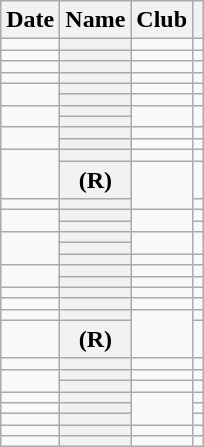<table class="wikitable sortable plainrowheaders" style="text-align:center;">
<tr>
<th scope="col">Date</th>
<th scope="col">Name</th>
<th scope="col">Club</th>
<th class="unsortable"></th>
</tr>
<tr>
<td></td>
<th scope="row"></th>
<td></td>
<td></td>
</tr>
<tr>
<td></td>
<th scope="row"></th>
<td></td>
<td></td>
</tr>
<tr>
<td></td>
<th scope="row"></th>
<td></td>
<td></td>
</tr>
<tr>
<td></td>
<th scope="row"></th>
<td></td>
<td></td>
</tr>
<tr>
<td rowspan=2></td>
<th scope="row"></th>
<td></td>
<td></td>
</tr>
<tr>
<th scope="row"></th>
<td></td>
<td></td>
</tr>
<tr>
<td rowspan=2></td>
<th scope="row"></th>
<td rowspan=2></td>
<td rowspan=2></td>
</tr>
<tr>
<th scope="row"></th>
</tr>
<tr>
<td rowspan=2></td>
<th scope="row"></th>
<td></td>
<td></td>
</tr>
<tr>
<th scope="row"></th>
<td></td>
<td></td>
</tr>
<tr>
<td rowspan=2></td>
<th scope="row"></th>
<td></td>
<td></td>
</tr>
<tr>
<th scope="row"> <span><strong>(R)</strong></span></th>
<td rowspan=2></td>
<td></td>
</tr>
<tr>
<td></td>
<th scope="row"></th>
<td></td>
</tr>
<tr>
<td rowspan=2></td>
<th scope="row"></th>
<td rowspan=2></td>
<td></td>
</tr>
<tr>
<th scope="row"></th>
<td></td>
</tr>
<tr>
<td rowspan=3></td>
<th scope="row"></th>
<td rowspan=2></td>
<td rowspan=2></td>
</tr>
<tr>
<th scope="row"></th>
</tr>
<tr>
<th scope="row"></th>
<td></td>
<td></td>
</tr>
<tr>
<td rowspan=2></td>
<th scope="row"></th>
<td></td>
<td></td>
</tr>
<tr>
<th scope="row"></th>
<td></td>
<td></td>
</tr>
<tr>
<td></td>
<th scope="row"></th>
<td></td>
<td></td>
</tr>
<tr>
<td></td>
<th scope="row"></th>
<td></td>
<td></td>
</tr>
<tr>
<td></td>
<th scope="row"></th>
<td rowspan=2></td>
<td></td>
</tr>
<tr>
<td></td>
<th scope="row"> <span><strong>(R)</strong></span></th>
<td></td>
</tr>
<tr>
<td></td>
<th scope="row"></th>
<td></td>
<td></td>
</tr>
<tr>
<td rowspan=2></td>
<th scope="row"></th>
<td></td>
<td></td>
</tr>
<tr>
<th scope="row"></th>
<td></td>
<td></td>
</tr>
<tr>
<td></td>
<th scope="row"></th>
<td rowspan=3></td>
<td></td>
</tr>
<tr>
<td></td>
<th scope="row"></th>
<td></td>
</tr>
<tr>
<td></td>
<th scope="row"></th>
<td></td>
</tr>
<tr>
<td></td>
<th scope="row"></th>
<td></td>
<td></td>
</tr>
<tr>
<td></td>
<th scope="row"></th>
<td></td>
<td></td>
</tr>
</table>
